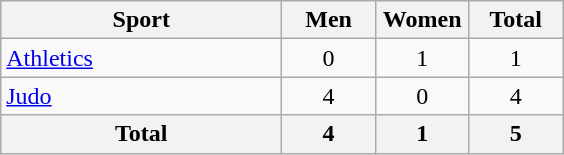<table class="wikitable sortable" style="text-align:center;">
<tr>
<th width="180">Sport</th>
<th width="55">Men</th>
<th width="55">Women</th>
<th width="55">Total</th>
</tr>
<tr>
<td align="left"><a href='#'>Athletics</a></td>
<td>0</td>
<td>1</td>
<td>1</td>
</tr>
<tr>
<td align="left"><a href='#'>Judo</a></td>
<td>4</td>
<td>0</td>
<td>4</td>
</tr>
<tr>
<th align="left">Total</th>
<th>4</th>
<th>1</th>
<th>5</th>
</tr>
</table>
